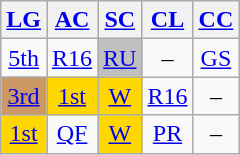<table class="wikitable" style="text-align:center;">
<tr>
<th><a href='#'>LG</a></th>
<th><a href='#'>AC</a></th>
<th><a href='#'>SC</a></th>
<th><a href='#'>CL</a></th>
<th><a href='#'>CC</a></th>
</tr>
<tr>
<td><a href='#'>5th</a></td>
<td><a href='#'>R16</a></td>
<td style="background:silver;"><a href='#'>RU</a></td>
<td>–</td>
<td><a href='#'>GS</a></td>
</tr>
<tr>
<td style="background:#c96;"><a href='#'>3rd</a></td>
<td style="background:gold;"><a href='#'>1st</a></td>
<td style="background:gold;"><a href='#'>W</a></td>
<td><a href='#'>R16</a></td>
<td>–</td>
</tr>
<tr>
<td style="background:gold;"><a href='#'>1st</a></td>
<td><a href='#'>QF</a></td>
<td style="background:gold;"><a href='#'>W</a></td>
<td><a href='#'>PR</a></td>
<td>–</td>
</tr>
</table>
